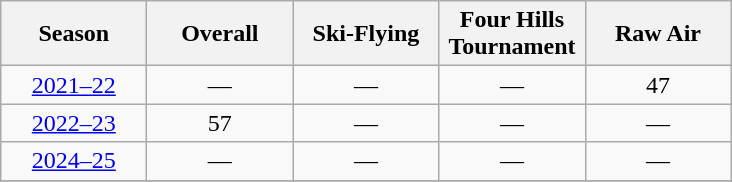<table class="wikitable">
<tr class="hintergrundfarbe5">
<th width="90">Season</th>
<th width="90">Overall</th>
<th width="90">Ski-Flying</th>
<th width="90">Four Hills<br>Tournament</th>
<th width="90">Raw Air</th>
</tr>
<tr>
<td align=center><a href='#'>2021–22</a></td>
<td align=center>—</td>
<td align=center>—</td>
<td align=center>—</td>
<td align=center>47</td>
</tr>
<tr>
<td align=center><a href='#'>2022–23</a></td>
<td align=center>57</td>
<td align=center>—</td>
<td align=center>—</td>
<td align=center>—</td>
</tr>
<tr>
<td align=center><a href='#'>2024–25</a></td>
<td align=center>—</td>
<td align=center>—</td>
<td align=center>—</td>
<td align=center>—</td>
</tr>
<tr>
</tr>
</table>
